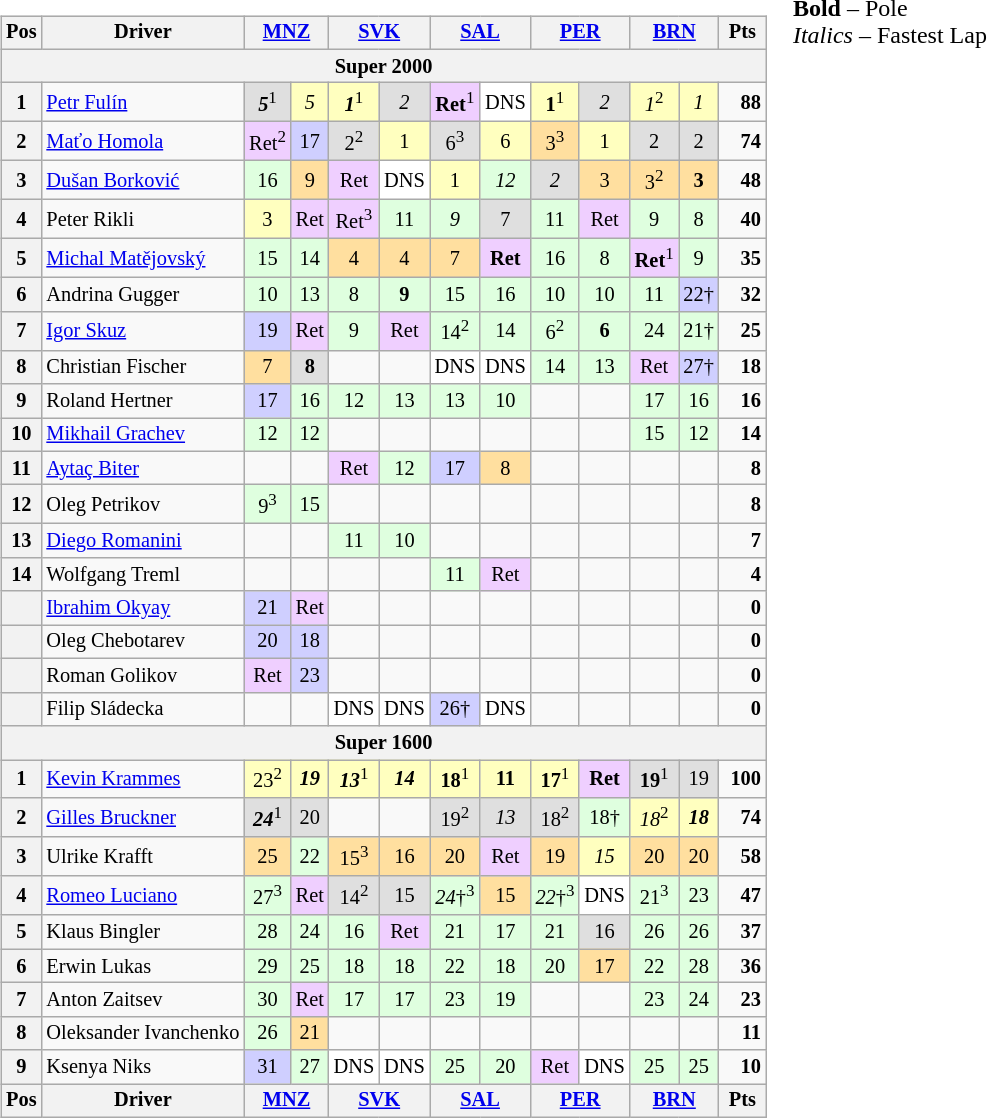<table>
<tr>
<td valign="top"><br><table align="left"| class="wikitable" style="font-size: 85%; text-align: center">
<tr valign="top">
<th valign=middle>Pos</th>
<th valign=middle>Driver</th>
<th colspan=2><a href='#'>MNZ</a><br></th>
<th colspan=2><a href='#'>SVK</a><br></th>
<th colspan=2><a href='#'>SAL</a><br></th>
<th colspan=2><a href='#'>PER</a><br></th>
<th colspan=2><a href='#'>BRN</a><br></th>
<th valign=middle> Pts </th>
</tr>
<tr>
<th colspan=13>Super 2000</th>
</tr>
<tr>
<th>1</th>
<td align="left"> <a href='#'>Petr Fulín</a></td>
<td style="background:#dfdfdf;"><strong><em>5</em></strong><sup>1</sup></td>
<td style="background:#ffffbf;"><em>5</em></td>
<td style="background:#ffffbf;"><strong><em>1</em></strong><sup>1</sup></td>
<td style="background:#dfdfdf;"><em>2</em></td>
<td style="background:#efcfff;"><strong>Ret</strong><sup>1</sup></td>
<td style="background:#ffffff;">DNS</td>
<td style="background:#ffffbf;"><strong>1</strong><sup>1</sup></td>
<td style="background:#dfdfdf;"><em>2</em></td>
<td style="background:#ffffbf;"><em>1</em><sup>2</sup></td>
<td style="background:#ffffbf;"><em>1</em></td>
<td align="right"><strong>88</strong></td>
</tr>
<tr>
<th>2</th>
<td align="left"> <a href='#'>Maťo Homola</a></td>
<td style="background:#efcfff;">Ret<sup>2</sup></td>
<td style="background:#cfcfff;">17</td>
<td style="background:#dfdfdf;">2<sup>2</sup></td>
<td style="background:#ffffbf;">1</td>
<td style="background:#dfdfdf;">6<sup>3</sup></td>
<td style="background:#ffffbf;">6</td>
<td style="background:#ffdf9f;">3<sup>3</sup></td>
<td style="background:#ffffbf;">1</td>
<td style="background:#dfdfdf;">2</td>
<td style="background:#dfdfdf;">2</td>
<td align="right"><strong>74</strong></td>
</tr>
<tr>
<th>3</th>
<td align="left"> <a href='#'>Dušan Borković</a></td>
<td style="background:#dfffdf;">16</td>
<td style="background:#ffdf9f;">9</td>
<td style="background:#efcfff;">Ret</td>
<td style="background:#ffffff;">DNS</td>
<td style="background:#ffffbf;">1</td>
<td style="background:#dfffdf;"><em>12</em></td>
<td style="background:#dfdfdf;"><em>2</em></td>
<td style="background:#ffdf9f;">3</td>
<td style="background:#ffdf9f;">3<sup>2</sup></td>
<td style="background:#ffdf9f;"><strong>3</strong></td>
<td align="right"><strong>48</strong></td>
</tr>
<tr>
<th>4</th>
<td align="left"> Peter Rikli</td>
<td style="background:#ffffbf;">3</td>
<td style="background:#efcfff;">Ret</td>
<td style="background:#efcfff;">Ret<sup>3</sup></td>
<td style="background:#dfffdf;">11</td>
<td style="background:#dfffdf;"><em>9</em></td>
<td style="background:#dfdfdf;">7</td>
<td style="background:#dfffdf;">11</td>
<td style="background:#efcfff;">Ret</td>
<td style="background:#dfffdf;">9</td>
<td style="background:#dfffdf;">8</td>
<td align="right"><strong>40</strong></td>
</tr>
<tr>
<th>5</th>
<td align="left"> <a href='#'>Michal Matějovský</a></td>
<td style="background:#dfffdf;">15</td>
<td style="background:#dfffdf;">14</td>
<td style="background:#ffdf9f;">4</td>
<td style="background:#ffdf9f;">4</td>
<td style="background:#ffdf9f;">7</td>
<td style="background:#efcfff;"><strong>Ret</strong></td>
<td style="background:#dfffdf;">16</td>
<td style="background:#dfffdf;">8</td>
<td style="background:#efcfff;"><strong>Ret</strong><sup>1</sup></td>
<td style="background:#dfffdf;">9</td>
<td align="right"><strong>35</strong></td>
</tr>
<tr>
<th>6</th>
<td align="left"> Andrina Gugger</td>
<td style="background:#dfffdf;">10</td>
<td style="background:#dfffdf;">13</td>
<td style="background:#dfffdf;">8</td>
<td style="background:#dfffdf;"><strong>9</strong></td>
<td style="background:#dfffdf;">15</td>
<td style="background:#dfffdf;">16</td>
<td style="background:#dfffdf;">10</td>
<td style="background:#dfffdf;">10</td>
<td style="background:#dfffdf;">11</td>
<td style="background:#cfcfff;">22†</td>
<td align="right"><strong>32</strong></td>
</tr>
<tr>
<th>7</th>
<td align="left"> <a href='#'>Igor Skuz</a></td>
<td style="background:#cfcfff;">19</td>
<td style="background:#efcfff;">Ret</td>
<td style="background:#dfffdf;">9</td>
<td style="background:#efcfff;">Ret</td>
<td style="background:#dfffdf;">14<sup>2</sup></td>
<td style="background:#dfffdf;">14</td>
<td style="background:#dfffdf;">6<sup>2</sup></td>
<td style="background:#dfffdf;"><strong>6</strong></td>
<td style="background:#dfffdf;">24</td>
<td style="background:#dfffdf;">21†</td>
<td align="right"><strong>25</strong></td>
</tr>
<tr>
<th>8</th>
<td align="left"> Christian Fischer</td>
<td style="background:#ffdf9f;">7</td>
<td style="background:#dfdfdf;"><strong>8</strong></td>
<td></td>
<td></td>
<td style="background:#ffffff;">DNS</td>
<td style="background:#ffffff;">DNS</td>
<td style="background:#dfffdf;">14</td>
<td style="background:#dfffdf;">13</td>
<td style="background:#efcfff;">Ret</td>
<td style="background:#cfcfff;">27†</td>
<td align="right"><strong>18</strong></td>
</tr>
<tr>
<th>9</th>
<td align="left"> Roland Hertner</td>
<td style="background:#cfcfff;">17</td>
<td style="background:#dfffdf;">16</td>
<td style="background:#dfffdf;">12</td>
<td style="background:#dfffdf;">13</td>
<td style="background:#dfffdf;">13</td>
<td style="background:#dfffdf;">10</td>
<td></td>
<td></td>
<td style="background:#dfffdf;">17</td>
<td style="background:#dfffdf;">16</td>
<td align="right"><strong>16</strong></td>
</tr>
<tr>
<th>10</th>
<td align="left"> <a href='#'>Mikhail Grachev</a></td>
<td style="background:#dfffdf;">12</td>
<td style="background:#dfffdf;">12</td>
<td></td>
<td></td>
<td></td>
<td></td>
<td></td>
<td></td>
<td style="background:#dfffdf;">15</td>
<td style="background:#dfffdf;">12</td>
<td align="right"><strong>14</strong></td>
</tr>
<tr>
<th>11</th>
<td align="left"> <a href='#'>Aytaç Biter</a></td>
<td></td>
<td></td>
<td style="background:#efcfff;">Ret</td>
<td style="background:#dfffdf;">12</td>
<td style="background:#cfcfff;">17</td>
<td style="background:#ffdf9f;">8</td>
<td></td>
<td></td>
<td></td>
<td></td>
<td align="right"><strong>8</strong></td>
</tr>
<tr>
<th>12</th>
<td align="left"> Oleg Petrikov</td>
<td style="background:#dfffdf;">9<sup>3</sup></td>
<td style="background:#dfffdf;">15</td>
<td></td>
<td></td>
<td></td>
<td></td>
<td></td>
<td></td>
<td></td>
<td></td>
<td align="right"><strong>8</strong></td>
</tr>
<tr>
<th>13</th>
<td align="left"> <a href='#'>Diego Romanini</a></td>
<td></td>
<td></td>
<td style="background:#dfffdf;">11</td>
<td style="background:#dfffdf;">10</td>
<td></td>
<td></td>
<td></td>
<td></td>
<td></td>
<td></td>
<td align="right"><strong>7</strong></td>
</tr>
<tr>
<th>14</th>
<td align="left"> Wolfgang Treml</td>
<td></td>
<td></td>
<td></td>
<td></td>
<td style="background:#dfffdf;">11</td>
<td style="background:#efcfff;">Ret</td>
<td></td>
<td></td>
<td></td>
<td></td>
<td align="right"><strong>4</strong></td>
</tr>
<tr>
<th></th>
<td align="left"> <a href='#'>Ibrahim Okyay</a></td>
<td style="background:#cfcfff;">21</td>
<td style="background:#efcfff;">Ret</td>
<td></td>
<td></td>
<td></td>
<td></td>
<td></td>
<td></td>
<td></td>
<td></td>
<td align="right"><strong>0</strong></td>
</tr>
<tr>
<th></th>
<td align="left"> Oleg Chebotarev</td>
<td style="background:#cfcfff;">20</td>
<td style="background:#cfcfff;">18</td>
<td></td>
<td></td>
<td></td>
<td></td>
<td></td>
<td></td>
<td></td>
<td></td>
<td align="right"><strong>0</strong></td>
</tr>
<tr>
<th></th>
<td align="left"> Roman Golikov</td>
<td style="background:#efcfff;">Ret</td>
<td style="background:#cfcfff;">23</td>
<td></td>
<td></td>
<td></td>
<td></td>
<td></td>
<td></td>
<td></td>
<td></td>
<td align="right"><strong>0</strong></td>
</tr>
<tr>
<th></th>
<td align="left"> Filip Sládecka</td>
<td></td>
<td></td>
<td style="background:#ffffff;">DNS</td>
<td style="background:#ffffff;">DNS</td>
<td style="background:#cfcfff;">26†</td>
<td style="background:#ffffff;">DNS</td>
<td></td>
<td></td>
<td></td>
<td></td>
<td align="right"><strong>0</strong></td>
</tr>
<tr>
<th colspan=13>Super 1600</th>
</tr>
<tr>
<th>1</th>
<td align="left"> <a href='#'>Kevin Krammes</a></td>
<td style="background:#ffffbf;">23<sup>2</sup></td>
<td style="background:#ffffbf;"><strong><em>19</em></strong></td>
<td style="background:#ffffbf;"><strong><em>13</em></strong><sup>1</sup></td>
<td style="background:#ffffbf;"><strong><em>14</em></strong></td>
<td style="background:#ffffbf;"><strong>18</strong><sup>1</sup></td>
<td style="background:#ffffbf;"><strong>11</strong></td>
<td style="background:#ffffbf;"><strong>17</strong><sup>1</sup></td>
<td style="background:#efcfff;"><strong>Ret</strong></td>
<td style="background:#dfdfdf;"><strong>19</strong><sup>1</sup></td>
<td style="background:#dfdfdf;">19</td>
<td align="right"><strong>100</strong></td>
</tr>
<tr>
<th>2</th>
<td align="left"> <a href='#'>Gilles Bruckner</a></td>
<td style="background:#dfdfdf;"><strong><em>24</em></strong><sup>1</sup></td>
<td style="background:#dfdfdf;">20</td>
<td></td>
<td></td>
<td style="background:#dfdfdf;">19<sup>2</sup></td>
<td style="background:#dfdfdf;"><em>13</em></td>
<td style="background:#dfdfdf;">18<sup>2</sup></td>
<td style="background:#dfffdf;">18†</td>
<td style="background:#ffffbf;"><em>18</em><sup>2</sup></td>
<td style="background:#ffffbf;"><strong><em>18</em></strong></td>
<td align="right"><strong>74</strong></td>
</tr>
<tr>
<th>3</th>
<td align="left"> Ulrike Krafft</td>
<td style="background:#ffdf9f;">25</td>
<td style="background:#dfffdf;">22</td>
<td style="background:#ffdf9f;">15<sup>3</sup></td>
<td style="background:#ffdf9f;">16</td>
<td style="background:#ffdf9f;">20</td>
<td style="background:#efcfff;">Ret</td>
<td style="background:#ffdf9f;">19</td>
<td style="background:#ffffbf;"><em>15</em></td>
<td style="background:#ffdf9f;">20</td>
<td style="background:#ffdf9f;">20</td>
<td align="right"><strong>58</strong></td>
</tr>
<tr>
<th>4</th>
<td align="left"> <a href='#'>Romeo Luciano</a></td>
<td style="background:#dfffdf;">27<sup>3</sup></td>
<td style="background:#efcfff;">Ret</td>
<td style="background:#dfdfdf;">14<sup>2</sup></td>
<td style="background:#dfdfdf;">15</td>
<td style="background:#dfffdf;"><em>24</em>†<sup>3</sup></td>
<td style="background:#ffdf9f;">15</td>
<td style="background:#dfffdf;"><em>22</em>†<sup>3</sup></td>
<td style="background:#ffffff;">DNS</td>
<td style="background:#dfffdf;">21<sup>3</sup></td>
<td style="background:#dfffdf;">23</td>
<td align="right"><strong>47</strong></td>
</tr>
<tr>
<th>5</th>
<td align="left"> Klaus Bingler</td>
<td style="background:#dfffdf;">28</td>
<td style="background:#dfffdf;">24</td>
<td style="background:#dfffdf;">16</td>
<td style="background:#efcfff;">Ret</td>
<td style="background:#dfffdf;">21</td>
<td style="background:#dfffdf;">17</td>
<td style="background:#dfffdf;">21</td>
<td style="background:#dfdfdf;">16</td>
<td style="background:#dfffdf;">26</td>
<td style="background:#dfffdf;">26</td>
<td align="right"><strong>37</strong></td>
</tr>
<tr>
<th>6</th>
<td align="left"> Erwin Lukas</td>
<td style="background:#dfffdf;">29</td>
<td style="background:#dfffdf;">25</td>
<td style="background:#dfffdf;">18</td>
<td style="background:#dfffdf;">18</td>
<td style="background:#dfffdf;">22</td>
<td style="background:#dfffdf;">18</td>
<td style="background:#dfffdf;">20</td>
<td style="background:#ffdf9f;">17</td>
<td style="background:#dfffdf;">22</td>
<td style="background:#dfffdf;">28</td>
<td align="right"><strong>36</strong></td>
</tr>
<tr>
<th>7</th>
<td align="left"> Anton Zaitsev</td>
<td style="background:#dfffdf;">30</td>
<td style="background:#efcfff;">Ret</td>
<td style="background:#dfffdf;">17</td>
<td style="background:#dfffdf;">17</td>
<td style="background:#dfffdf;">23</td>
<td style="background:#dfffdf;">19</td>
<td></td>
<td></td>
<td style="background:#dfffdf;">23</td>
<td style="background:#dfffdf;">24</td>
<td align="right"><strong>23</strong></td>
</tr>
<tr>
<th>8</th>
<td align="left"> Oleksander Ivanchenko</td>
<td style="background:#dfffdf;">26</td>
<td style="background:#ffdf9f;">21</td>
<td></td>
<td></td>
<td></td>
<td></td>
<td></td>
<td></td>
<td></td>
<td></td>
<td align="right"><strong>11</strong></td>
</tr>
<tr>
<th>9</th>
<td align="left"> Ksenya Niks</td>
<td style="background:#cfcfff;">31</td>
<td style="background:#dfffdf;">27</td>
<td style="background:#ffffff;">DNS</td>
<td style="background:#ffffff;">DNS</td>
<td style="background:#dfffdf;">25</td>
<td style="background:#dfffdf;">20</td>
<td style="background:#efcfff;">Ret</td>
<td style="background:#ffffff;">DNS</td>
<td style="background:#dfffdf;">25</td>
<td style="background:#dfffdf;">25</td>
<td align="right"><strong>10</strong></td>
</tr>
<tr valign="top">
<th valign=middle>Pos</th>
<th valign=middle>Driver</th>
<th colspan=2><a href='#'>MNZ</a><br></th>
<th colspan=2><a href='#'>SVK</a><br></th>
<th colspan=2><a href='#'>SAL</a><br></th>
<th colspan=2><a href='#'>PER</a><br></th>
<th colspan=2><a href='#'>BRN</a><br></th>
<th valign=middle> Pts </th>
</tr>
</table>
</td>
<td valign="top"><br>
<span><strong>Bold</strong> – Pole<br>
<em>Italics</em> – Fastest Lap</span></td>
</tr>
</table>
